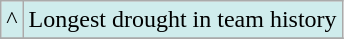<table class="wikitable">
<tr bgcolor="#CFECEC">
<td>^</td>
<td>Longest drought in team history</td>
</tr>
<tr bgcolor="#CCCCFF">
</tr>
</table>
